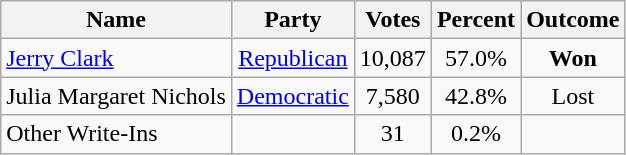<table class=wikitable style="text-align:center">
<tr>
<th>Name</th>
<th>Party</th>
<th>Votes</th>
<th>Percent</th>
<th>Outcome</th>
</tr>
<tr>
<td align=left><a href='#'>Jerry Clark</a></td>
<td><a href='#'>Republican</a></td>
<td>10,087</td>
<td>57.0%</td>
<td><strong>Won</strong></td>
</tr>
<tr>
<td align=left>Julia Margaret Nichols</td>
<td><a href='#'>Democratic</a></td>
<td>7,580</td>
<td>42.8%</td>
<td>Lost</td>
</tr>
<tr>
<td align=left>Other Write-Ins</td>
<td></td>
<td>31</td>
<td>0.2%</td>
<td></td>
</tr>
</table>
